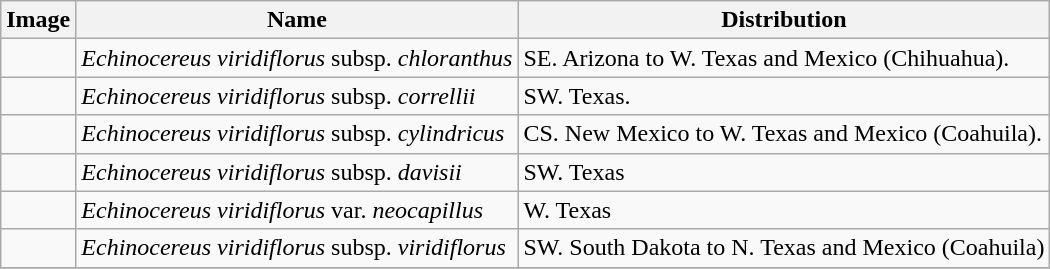<table class="wikitable">
<tr>
<th>Image</th>
<th>Name</th>
<th>Distribution</th>
</tr>
<tr>
<td></td>
<td><em>Echinocereus viridiflorus</em> subsp. <em>chloranthus</em> </td>
<td>SE. Arizona to W. Texas and Mexico (Chihuahua).</td>
</tr>
<tr>
<td></td>
<td><em>Echinocereus viridiflorus</em> subsp. <em>correllii</em> </td>
<td>SW. Texas.</td>
</tr>
<tr>
<td></td>
<td><em>Echinocereus viridiflorus</em> subsp. <em>cylindricus</em> </td>
<td>CS. New Mexico to W. Texas and Mexico (Coahuila).</td>
</tr>
<tr>
<td></td>
<td><em>Echinocereus viridiflorus</em> subsp. <em>davisii</em> </td>
<td>SW. Texas</td>
</tr>
<tr>
<td></td>
<td><em>Echinocereus viridiflorus</em> var. <em>neocapillus</em> </td>
<td>W. Texas</td>
</tr>
<tr>
<td></td>
<td><em>Echinocereus viridiflorus</em> subsp. <em>viridiflorus</em></td>
<td>SW. South Dakota to N. Texas and Mexico (Coahuila)</td>
</tr>
<tr>
</tr>
</table>
